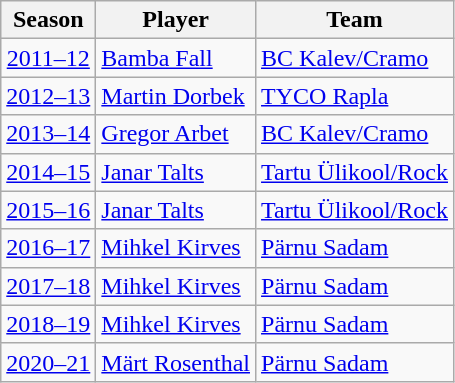<table class="wikitable">
<tr>
<th>Season</th>
<th>Player</th>
<th>Team</th>
</tr>
<tr>
<td align="center"><a href='#'>2011–12</a></td>
<td> <a href='#'>Bamba Fall</a></td>
<td><a href='#'>BC Kalev/Cramo</a></td>
</tr>
<tr>
<td align="center"><a href='#'>2012–13</a></td>
<td> <a href='#'>Martin Dorbek</a></td>
<td><a href='#'>TYCO Rapla</a></td>
</tr>
<tr>
<td align="center"><a href='#'>2013–14</a></td>
<td> <a href='#'>Gregor Arbet</a></td>
<td><a href='#'>BC Kalev/Cramo</a></td>
</tr>
<tr>
<td align="center"><a href='#'>2014–15</a></td>
<td> <a href='#'>Janar Talts</a></td>
<td><a href='#'>Tartu Ülikool/Rock</a></td>
</tr>
<tr>
<td align="center"><a href='#'>2015–16</a></td>
<td> <a href='#'>Janar Talts</a></td>
<td><a href='#'>Tartu Ülikool/Rock</a></td>
</tr>
<tr>
<td align="center"><a href='#'>2016–17</a></td>
<td> <a href='#'>Mihkel Kirves</a></td>
<td><a href='#'>Pärnu Sadam</a></td>
</tr>
<tr>
<td align="center"><a href='#'>2017–18</a></td>
<td> <a href='#'>Mihkel Kirves</a></td>
<td><a href='#'>Pärnu Sadam</a></td>
</tr>
<tr>
<td align="center"><a href='#'>2018–19</a></td>
<td> <a href='#'>Mihkel Kirves</a></td>
<td><a href='#'>Pärnu Sadam</a></td>
</tr>
<tr>
<td align="center"><a href='#'>2020–21</a></td>
<td> <a href='#'>Märt Rosenthal</a></td>
<td><a href='#'>Pärnu Sadam</a></td>
</tr>
</table>
